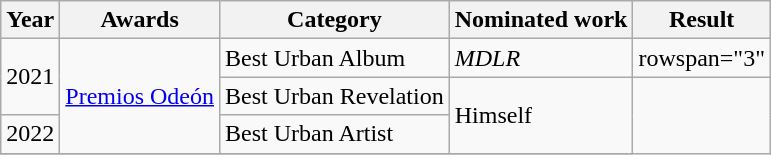<table class="wikitable sortable">
<tr>
<th>Year</th>
<th>Awards</th>
<th>Category</th>
<th>Nominated work</th>
<th>Result</th>
</tr>
<tr>
<td rowspan="2">2021</td>
<td rowspan="3"><a href='#'>Premios Odeón</a></td>
<td>Best Urban Album</td>
<td><em>MDLR</em></td>
<td>rowspan="3" </td>
</tr>
<tr>
<td>Best Urban Revelation</td>
<td rowspan="2">Himself</td>
</tr>
<tr>
<td>2022</td>
<td>Best Urban Artist</td>
</tr>
<tr>
</tr>
</table>
